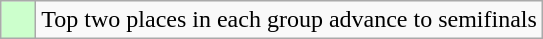<table class="wikitable">
<tr>
<td style="background:#cfc;">    </td>
<td>Top two places in each group advance to semifinals</td>
</tr>
</table>
